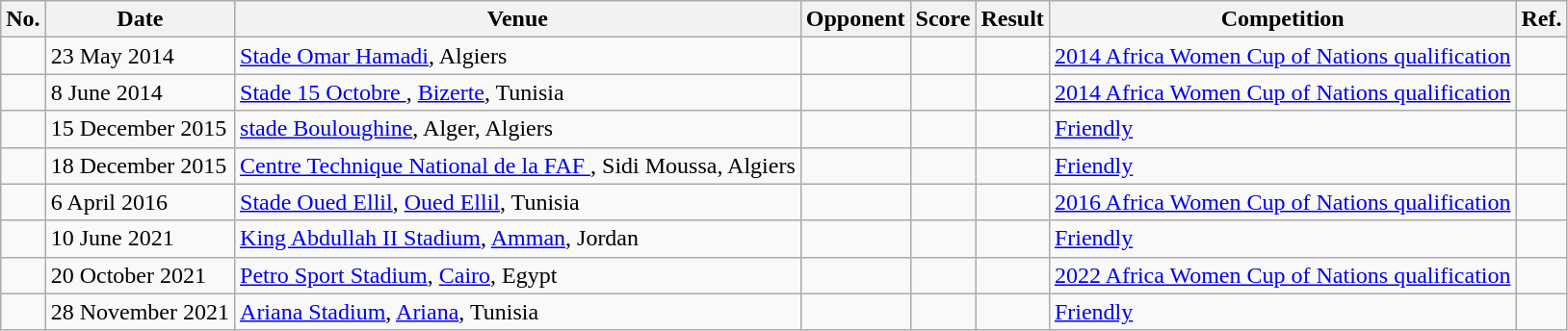<table class="wikitable">
<tr>
<th>No.</th>
<th>Date</th>
<th>Venue</th>
<th>Opponent</th>
<th>Score</th>
<th>Result</th>
<th>Competition</th>
<th>Ref.</th>
</tr>
<tr>
<td></td>
<td>23 May 2014</td>
<td><a href='#'>Stade Omar Hamadi</a>, Algiers</td>
<td></td>
<td></td>
<td></td>
<td><a href='#'>2014 Africa Women Cup of Nations qualification</a></td>
<td></td>
</tr>
<tr>
<td></td>
<td>8 June 2014</td>
<td><a href='#'>Stade 15 Octobre </a>, <a href='#'>Bizerte</a>, Tunisia</td>
<td></td>
<td></td>
<td></td>
<td><a href='#'>2014 Africa Women Cup of Nations qualification</a></td>
<td></td>
</tr>
<tr>
<td></td>
<td>15 December 2015</td>
<td><a href='#'>stade Bouloughine</a>, Alger, Algiers</td>
<td></td>
<td></td>
<td></td>
<td><a href='#'>Friendly</a></td>
<td></td>
</tr>
<tr>
<td></td>
<td>18 December 2015</td>
<td><a href='#'>Centre Technique National de la FAF </a>, Sidi Moussa, Algiers</td>
<td></td>
<td></td>
<td></td>
<td><a href='#'>Friendly</a></td>
<td></td>
</tr>
<tr>
<td></td>
<td>6 April 2016</td>
<td><a href='#'>Stade Oued Ellil</a>, <a href='#'>Oued Ellil</a>, Tunisia</td>
<td></td>
<td></td>
<td></td>
<td><a href='#'>2016 Africa Women Cup of Nations qualification</a></td>
<td></td>
</tr>
<tr>
<td></td>
<td>10 June 2021</td>
<td><a href='#'>King Abdullah II Stadium</a>, <a href='#'>Amman</a>, Jordan</td>
<td></td>
<td></td>
<td></td>
<td><a href='#'>Friendly</a></td>
<td></td>
</tr>
<tr>
<td></td>
<td>20 October 2021</td>
<td><a href='#'>Petro Sport Stadium</a>, <a href='#'>Cairo</a>, Egypt</td>
<td></td>
<td></td>
<td></td>
<td><a href='#'>2022 Africa Women Cup of Nations qualification</a></td>
<td></td>
</tr>
<tr>
<td></td>
<td>28 November 2021</td>
<td><a href='#'>Ariana Stadium</a>, <a href='#'>Ariana</a>, Tunisia</td>
<td></td>
<td></td>
<td></td>
<td><a href='#'>Friendly</a></td>
<td></td>
</tr>
</table>
